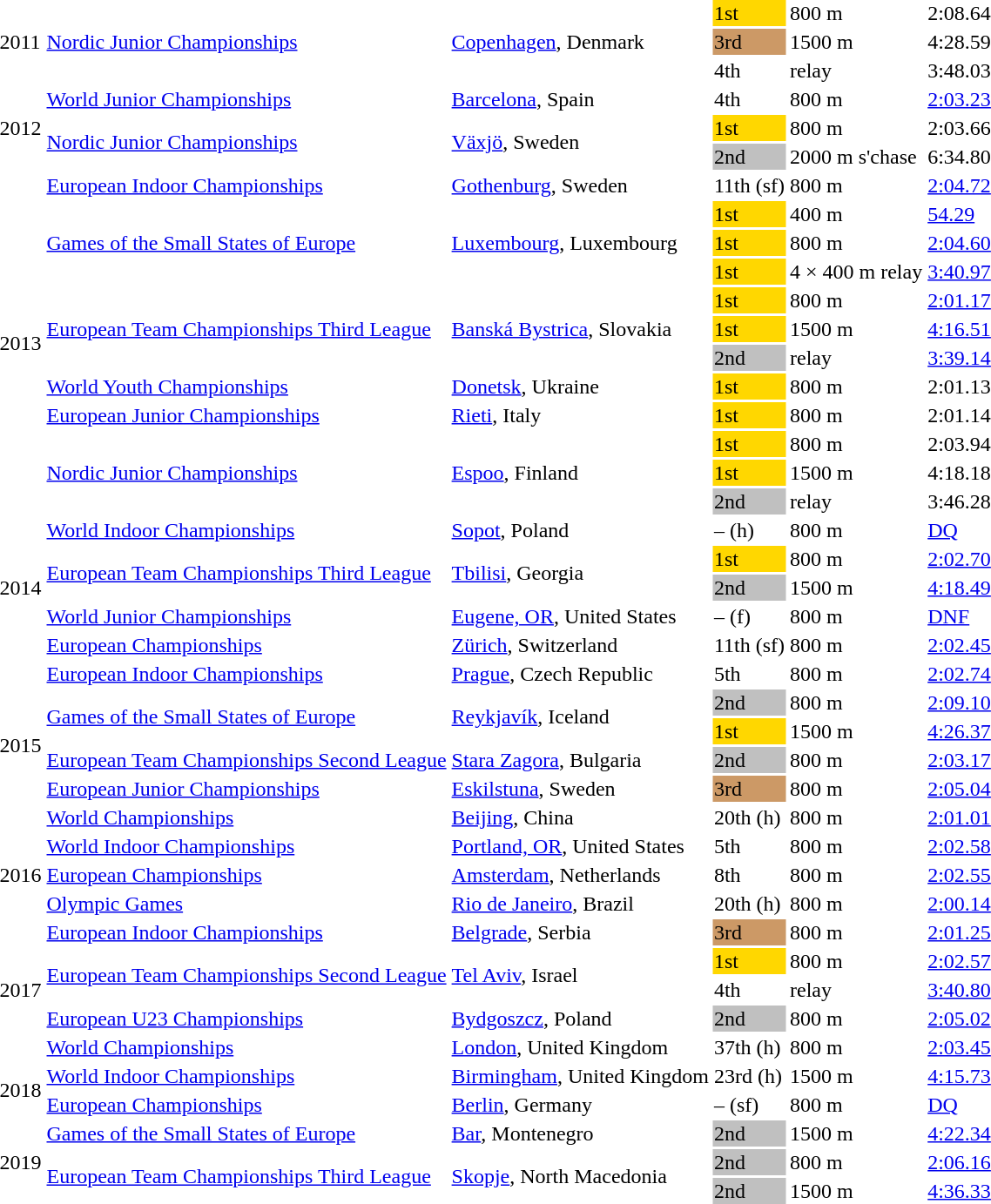<table>
<tr>
<td rowspan=3>2011</td>
<td rowspan=3><a href='#'>Nordic Junior Championships</a></td>
<td rowspan=3><a href='#'>Copenhagen</a>, Denmark</td>
<td bgcolor=gold>1st</td>
<td>800 m</td>
<td>2:08.64</td>
</tr>
<tr>
<td bgcolor=cc9966>3rd</td>
<td>1500 m</td>
<td>4:28.59</td>
</tr>
<tr>
<td>4th</td>
<td> relay</td>
<td>3:48.03</td>
</tr>
<tr>
<td rowspan=3>2012</td>
<td><a href='#'>World Junior Championships</a></td>
<td><a href='#'>Barcelona</a>, Spain</td>
<td>4th</td>
<td>800 m</td>
<td><a href='#'>2:03.23</a></td>
</tr>
<tr>
<td rowspan=2><a href='#'>Nordic Junior Championships</a></td>
<td rowspan=2><a href='#'>Växjö</a>, Sweden</td>
<td bgcolor=gold>1st</td>
<td>800 m</td>
<td>2:03.66</td>
</tr>
<tr>
<td bgcolor=silver>2nd</td>
<td>2000 m s'chase</td>
<td>6:34.80</td>
</tr>
<tr>
<td rowspan=12>2013</td>
<td><a href='#'>European Indoor Championships</a></td>
<td><a href='#'>Gothenburg</a>, Sweden</td>
<td>11th (sf)</td>
<td>800 m</td>
<td><a href='#'>2:04.72</a></td>
</tr>
<tr>
<td rowspan=3><a href='#'>Games of the Small States of Europe</a></td>
<td rowspan=3><a href='#'>Luxembourg</a>, Luxembourg</td>
<td bgcolor=gold>1st</td>
<td>400 m</td>
<td><a href='#'>54.29</a></td>
</tr>
<tr>
<td bgcolor=gold>1st</td>
<td>800 m</td>
<td><a href='#'>2:04.60</a></td>
</tr>
<tr>
<td bgcolor=gold>1st</td>
<td>4 × 400 m relay</td>
<td><a href='#'>3:40.97</a></td>
</tr>
<tr>
<td rowspan=3><a href='#'>European Team Championships Third League</a></td>
<td rowspan=3><a href='#'>Banská Bystrica</a>, Slovakia</td>
<td bgcolor=gold>1st</td>
<td>800 m</td>
<td><a href='#'>2:01.17</a></td>
</tr>
<tr>
<td bgcolor=gold>1st</td>
<td>1500 m</td>
<td><a href='#'>4:16.51</a></td>
</tr>
<tr>
<td bgcolor=silver>2nd</td>
<td> relay</td>
<td><a href='#'>3:39.14</a></td>
</tr>
<tr>
<td><a href='#'>World Youth Championships</a></td>
<td><a href='#'>Donetsk</a>, Ukraine</td>
<td bgcolor=gold>1st</td>
<td>800 m</td>
<td>2:01.13 <strong></strong></td>
</tr>
<tr>
<td><a href='#'>European Junior Championships</a></td>
<td><a href='#'>Rieti</a>, Italy</td>
<td bgcolor=gold>1st</td>
<td>800 m</td>
<td>2:01.14</td>
</tr>
<tr>
<td rowspan=3><a href='#'>Nordic Junior Championships</a></td>
<td rowspan=3><a href='#'>Espoo</a>, Finland</td>
<td bgcolor=gold>1st</td>
<td>800 m</td>
<td>2:03.94</td>
</tr>
<tr>
<td bgcolor=gold>1st</td>
<td>1500 m</td>
<td>4:18.18</td>
</tr>
<tr>
<td bgcolor=silver>2nd</td>
<td> relay</td>
<td>3:46.28</td>
</tr>
<tr>
<td rowspan=5>2014</td>
<td><a href='#'>World Indoor Championships</a></td>
<td><a href='#'>Sopot</a>, Poland</td>
<td>– (h)</td>
<td>800 m</td>
<td><a href='#'>DQ</a></td>
</tr>
<tr>
<td rowspan=2><a href='#'>European Team Championships Third League</a></td>
<td rowspan=2><a href='#'>Tbilisi</a>, Georgia</td>
<td bgcolor=gold>1st</td>
<td>800 m</td>
<td><a href='#'>2:02.70</a></td>
</tr>
<tr>
<td bgcolor=silver>2nd</td>
<td>1500 m</td>
<td><a href='#'>4:18.49</a></td>
</tr>
<tr>
<td><a href='#'>World Junior Championships</a></td>
<td><a href='#'>Eugene, OR</a>, United States</td>
<td>– (f)</td>
<td>800 m</td>
<td><a href='#'>DNF</a></td>
</tr>
<tr>
<td><a href='#'>European Championships</a></td>
<td><a href='#'>Zürich</a>, Switzerland</td>
<td>11th (sf)</td>
<td>800 m</td>
<td><a href='#'>2:02.45</a></td>
</tr>
<tr>
<td rowspan=6>2015</td>
<td><a href='#'>European Indoor Championships</a></td>
<td><a href='#'>Prague</a>, Czech Republic</td>
<td>5th</td>
<td>800 m</td>
<td><a href='#'>2:02.74</a></td>
</tr>
<tr>
<td rowspan=2><a href='#'>Games of the Small States of Europe</a></td>
<td rowspan=2><a href='#'>Reykjavík</a>, Iceland</td>
<td bgcolor=silver>2nd</td>
<td>800 m</td>
<td><a href='#'>2:09.10</a></td>
</tr>
<tr>
<td bgcolor=gold>1st</td>
<td>1500 m</td>
<td><a href='#'>4:26.37</a></td>
</tr>
<tr>
<td><a href='#'>European Team Championships Second League</a></td>
<td><a href='#'>Stara Zagora</a>, Bulgaria</td>
<td bgcolor=silver>2nd</td>
<td>800 m</td>
<td><a href='#'>2:03.17</a></td>
</tr>
<tr>
<td><a href='#'>European Junior Championships</a></td>
<td><a href='#'>Eskilstuna</a>, Sweden</td>
<td bgcolor=cc9966>3rd</td>
<td>800 m</td>
<td><a href='#'>2:05.04</a></td>
</tr>
<tr>
<td><a href='#'>World Championships</a></td>
<td><a href='#'>Beijing</a>, China</td>
<td>20th (h)</td>
<td>800 m</td>
<td><a href='#'>2:01.01</a></td>
</tr>
<tr>
<td rowspan=3>2016</td>
<td><a href='#'>World Indoor Championships</a></td>
<td><a href='#'>Portland, OR</a>, United States</td>
<td>5th</td>
<td>800 m</td>
<td><a href='#'>2:02.58</a></td>
</tr>
<tr>
<td><a href='#'>European Championships</a></td>
<td><a href='#'>Amsterdam</a>, Netherlands</td>
<td>8th</td>
<td>800 m</td>
<td><a href='#'>2:02.55</a></td>
</tr>
<tr>
<td><a href='#'>Olympic Games</a></td>
<td><a href='#'>Rio de Janeiro</a>, Brazil</td>
<td>20th (h)</td>
<td>800 m</td>
<td><a href='#'>2:00.14</a></td>
</tr>
<tr>
<td rowspan=5>2017</td>
<td><a href='#'>European Indoor Championships</a></td>
<td><a href='#'>Belgrade</a>, Serbia</td>
<td bgcolor=cc9966>3rd</td>
<td>800 m</td>
<td><a href='#'>2:01.25</a></td>
</tr>
<tr>
<td rowspan=2><a href='#'>European Team Championships Second League</a></td>
<td rowspan=2><a href='#'>Tel Aviv</a>, Israel</td>
<td bgcolor=gold>1st</td>
<td>800 m</td>
<td><a href='#'>2:02.57</a></td>
</tr>
<tr>
<td>4th</td>
<td> relay</td>
<td><a href='#'>3:40.80</a></td>
</tr>
<tr>
<td><a href='#'>European U23 Championships</a></td>
<td><a href='#'>Bydgoszcz</a>, Poland</td>
<td bgcolor=silver>2nd</td>
<td>800 m</td>
<td><a href='#'>2:05.02</a></td>
</tr>
<tr>
<td><a href='#'>World Championships</a></td>
<td><a href='#'>London</a>, United Kingdom</td>
<td>37th (h)</td>
<td>800 m</td>
<td><a href='#'>2:03.45</a></td>
</tr>
<tr>
<td rowspan=2>2018</td>
<td><a href='#'>World Indoor Championships</a></td>
<td><a href='#'>Birmingham</a>, United Kingdom</td>
<td>23rd (h)</td>
<td>1500 m</td>
<td><a href='#'>4:15.73</a></td>
</tr>
<tr>
<td><a href='#'>European Championships</a></td>
<td><a href='#'>Berlin</a>, Germany</td>
<td>– (sf)</td>
<td>800 m</td>
<td><a href='#'>DQ</a></td>
</tr>
<tr>
<td rowspan=3>2019</td>
<td><a href='#'>Games of the Small States of Europe</a></td>
<td><a href='#'>Bar</a>, Montenegro</td>
<td bgcolor=silver>2nd</td>
<td>1500 m</td>
<td><a href='#'>4:22.34</a></td>
</tr>
<tr>
<td rowspan=2><a href='#'>European Team Championships Third League</a></td>
<td rowspan=2><a href='#'>Skopje</a>, North Macedonia</td>
<td bgcolor=silver>2nd</td>
<td>800 m</td>
<td><a href='#'>2:06.16</a> </td>
</tr>
<tr>
<td bgcolor=silver>2nd</td>
<td>1500 m</td>
<td><a href='#'>4:36.33</a></td>
</tr>
<tr>
</tr>
</table>
